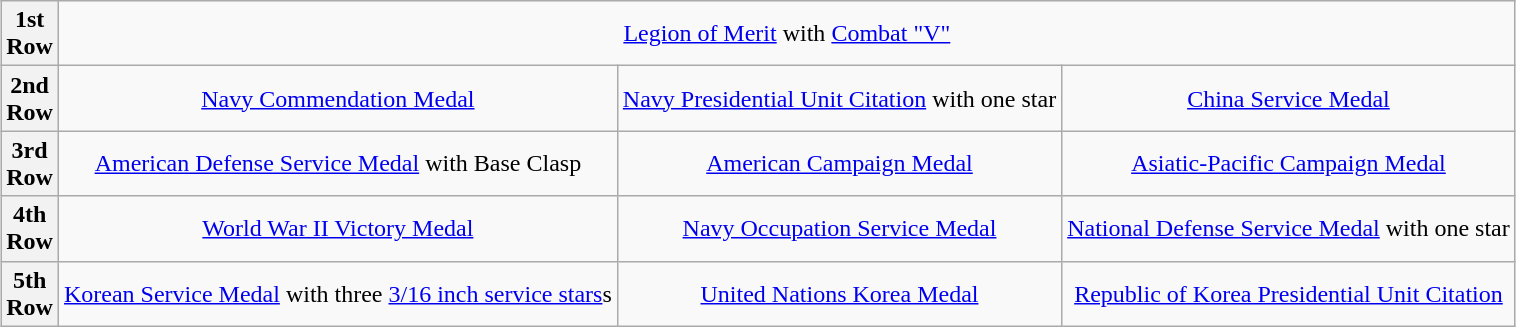<table class="wikitable" style="margin:1em auto; text-align:center;">
<tr>
<th>1st<br>Row</th>
<td colspan="14"><a href='#'>Legion of Merit</a> with <a href='#'>Combat "V"</a></td>
</tr>
<tr>
<th>2nd<br>Row</th>
<td colspan="4"><a href='#'>Navy Commendation Medal</a></td>
<td colspan="4"><a href='#'>Navy Presidential Unit Citation</a> with one star</td>
<td colspan="4"><a href='#'>China Service Medal</a></td>
</tr>
<tr>
<th>3rd<br>Row</th>
<td colspan="4"><a href='#'>American Defense Service Medal</a> with Base Clasp</td>
<td colspan="4"><a href='#'>American Campaign Medal</a></td>
<td colspan="4"><a href='#'>Asiatic-Pacific Campaign Medal</a></td>
</tr>
<tr>
<th>4th<br>Row</th>
<td colspan="4"><a href='#'>World War II Victory Medal</a></td>
<td colspan="4"><a href='#'>Navy Occupation Service Medal</a></td>
<td colspan="4"><a href='#'>National Defense Service Medal</a> with one star</td>
</tr>
<tr>
<th>5th<br>Row</th>
<td colspan="4"><a href='#'>Korean Service Medal</a> with three <a href='#'>3/16 inch service stars</a>s</td>
<td colspan="4"><a href='#'>United Nations Korea Medal</a></td>
<td colspan="4"><a href='#'>Republic of Korea Presidential Unit Citation</a></td>
</tr>
</table>
